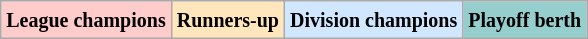<table class="wikitable">
<tr>
<td bgcolor="#FFCCCC"><small><strong>League champions</strong></small></td>
<td bgcolor="#FFE6BD"><small><strong>Runners-up</strong></small></td>
<td bgcolor="#D0E7FF"><small><strong>Division champions</strong></small></td>
<td bgcolor="#96CDCD"><small><strong>Playoff berth</strong></small></td>
</tr>
</table>
